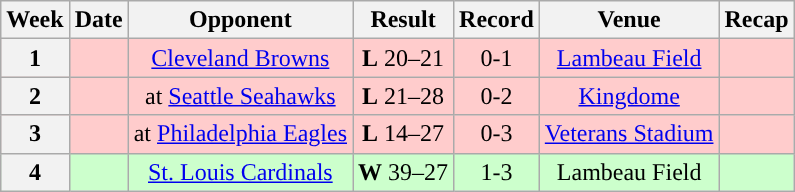<table class="wikitable" style="text-align:center">
<tr>
<th>Week</th>
<th>Date</th>
<th>Opponent</th>
<th>Result</th>
<th>Record</th>
<th>Venue</th>
<th>Recap</th>
</tr>
<tr style="background:#fcc">
<th>1</th>
<td></td>
<td><a href='#'>Cleveland Browns</a></td>
<td><strong>L</strong> 20–21</td>
<td>0-1</td>
<td><a href='#'>Lambeau Field</a></td>
<td></td>
</tr>
<tr style="background:#fcc">
<th>2</th>
<td></td>
<td>at <a href='#'>Seattle Seahawks</a></td>
<td><strong>L</strong> 21–28</td>
<td>0-2</td>
<td><a href='#'>Kingdome</a></td>
<td></td>
</tr>
<tr style="background:#fcc">
<th>3</th>
<td></td>
<td>at <a href='#'>Philadelphia Eagles</a></td>
<td><strong>L</strong> 14–27</td>
<td>0-3</td>
<td><a href='#'>Veterans Stadium</a></td>
<td></td>
</tr>
<tr style="background:#cfc">
<th>4</th>
<td></td>
<td><a href='#'>St. Louis Cardinals</a></td>
<td><strong>W</strong> 39–27</td>
<td>1-3</td>
<td>Lambeau Field</td>
<td></td>
</tr>
</table>
